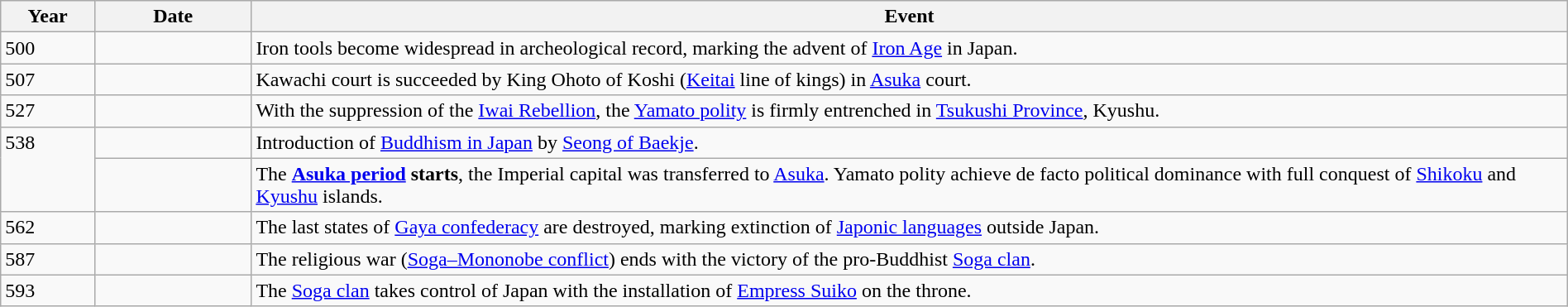<table class="wikitable" width="100%">
<tr>
<th style="width:6%">Year</th>
<th style="width:10%">Date</th>
<th>Event</th>
</tr>
<tr>
<td>500</td>
<td></td>
<td>Iron tools become widespread in archeological record, marking the advent of <a href='#'>Iron Age</a> in Japan.</td>
</tr>
<tr>
<td>507</td>
<td></td>
<td>Kawachi court is succeeded by King Ohoto of Koshi (<a href='#'>Keitai</a> line of kings) in <a href='#'>Asuka</a> court.</td>
</tr>
<tr>
<td>527</td>
<td></td>
<td>With the suppression of the <a href='#'>Iwai Rebellion</a>, the <a href='#'>Yamato polity</a> is firmly entrenched in <a href='#'>Tsukushi Province</a>, Kyushu.</td>
</tr>
<tr>
<td rowspan="2" valign="top">538</td>
<td></td>
<td>Introduction of <a href='#'>Buddhism in Japan</a> by <a href='#'>Seong of Baekje</a>.</td>
</tr>
<tr>
<td></td>
<td>The <strong><a href='#'>Asuka period</a> starts</strong>, the Imperial capital was transferred to <a href='#'>Asuka</a>. Yamato polity achieve de facto political dominance with full conquest of <a href='#'>Shikoku</a> and <a href='#'>Kyushu</a> islands.</td>
</tr>
<tr>
<td>562</td>
<td></td>
<td>The last states of <a href='#'>Gaya confederacy</a> are destroyed, marking extinction of <a href='#'>Japonic languages</a> outside Japan.</td>
</tr>
<tr>
<td>587</td>
<td></td>
<td>The religious war (<a href='#'>Soga–Mononobe conflict</a>) ends with the victory of the pro-Buddhist <a href='#'>Soga clan</a>.</td>
</tr>
<tr>
<td>593</td>
<td></td>
<td>The <a href='#'>Soga clan</a> takes control of Japan with the installation of <a href='#'>Empress Suiko</a> on the throne.</td>
</tr>
</table>
